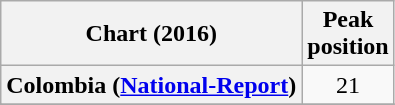<table class="wikitable sortable plainrowheaders">
<tr>
<th>Chart (2016)</th>
<th>Peak<br>position</th>
</tr>
<tr>
<th scope="row">Colombia (<a href='#'>National-Report</a>)</th>
<td style="text-align:center;">21</td>
</tr>
<tr>
</tr>
<tr>
</tr>
<tr>
</tr>
<tr>
</tr>
</table>
